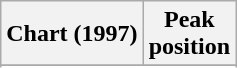<table class="wikitable sortable plainrowheaders" style="text-align:center;">
<tr>
<th scope="col">Chart (1997)</th>
<th scope="col">Peak<br>position</th>
</tr>
<tr>
</tr>
<tr>
</tr>
<tr>
</tr>
<tr>
</tr>
<tr>
</tr>
<tr>
</tr>
<tr>
</tr>
<tr>
</tr>
<tr>
</tr>
</table>
